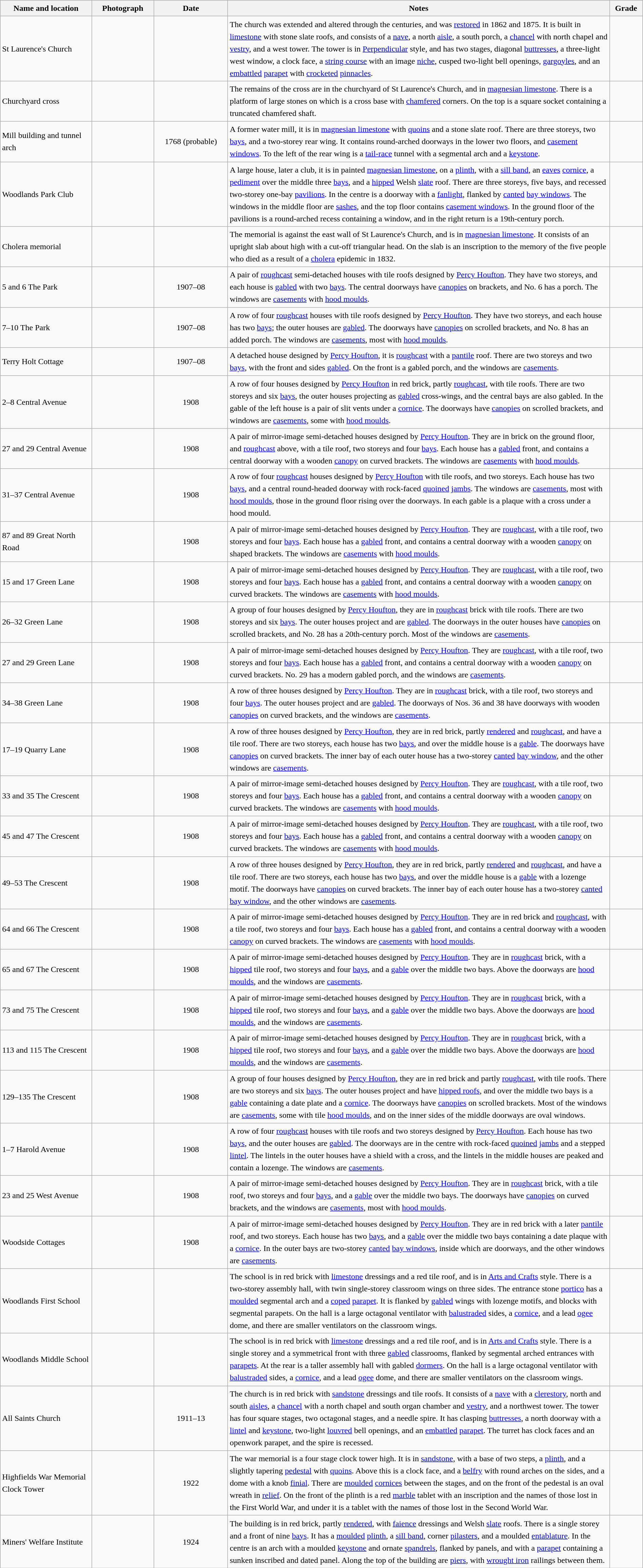<table class="wikitable sortable plainrowheaders" style="width:100%; border:0; text-align:left; line-height:150%;">
<tr>
<th scope="col"  style="width:150px">Name and location</th>
<th scope="col"  style="width:100px" class="unsortable">Photograph</th>
<th scope="col"  style="width:120px">Date</th>
<th scope="col"  style="width:650px" class="unsortable">Notes</th>
<th scope="col"  style="width:50px">Grade</th>
</tr>
<tr>
<td>St Laurence's Church<br><small></small></td>
<td></td>
<td align="center"></td>
<td>The church was extended and altered through the centuries, and was <a href='#'>restored</a> in 1862 and 1875.  It is built in <a href='#'>limestone</a> with stone slate roofs, and consists of a <a href='#'>nave</a>, a north <a href='#'>aisle</a>, a south porch, a <a href='#'>chancel</a> with north chapel and <a href='#'>vestry</a>, and a west tower.  The tower is in <a href='#'>Perpendicular</a> style, and has two stages, diagonal <a href='#'>buttresses</a>, a three-light west window, a clock face, a <a href='#'>string course</a> with an image <a href='#'>niche</a>, cusped two-light bell openings, <a href='#'>gargoyles</a>, and an <a href='#'>embattled</a> <a href='#'>parapet</a> with <a href='#'>crocketed</a> <a href='#'>pinnacles</a>.</td>
<td align="center" ></td>
</tr>
<tr>
<td>Churchyard cross<br><small></small></td>
<td></td>
<td align="center"></td>
<td>The remains of the cross are in the churchyard of St Laurence's Church, and in <a href='#'>magnesian limestone</a>.  There is a platform of large stones on which is a cross base with <a href='#'>chamfered</a> corners.  On the top is a square socket containing a truncated chamfered shaft.</td>
<td align="center" ></td>
</tr>
<tr>
<td>Mill building and tunnel arch<br><small></small></td>
<td></td>
<td align="center">1768 (probable)</td>
<td>A former water mill, it is in <a href='#'>magnesian limestone</a> with <a href='#'>quoins</a> and a stone slate roof.  There are three storeys, two <a href='#'>bays</a>, and a two-storey rear wing.  It contains round-arched doorways in the lower two floors, and <a href='#'>casement windows</a>.  To the left of the rear wing is a <a href='#'>tail-race</a> tunnel with a segmental arch and a <a href='#'>keystone</a>.</td>
<td align="center" ></td>
</tr>
<tr>
<td>Woodlands Park Club<br><small></small></td>
<td></td>
<td align="center"></td>
<td>A large house, later a club, it is in painted <a href='#'>magnesian limestone</a>, on a <a href='#'>plinth</a>, with a <a href='#'>sill band</a>, an <a href='#'>eaves</a> <a href='#'>cornice</a>, a <a href='#'>pediment</a> over the middle three <a href='#'>bays</a>, and a <a href='#'>hipped</a> Welsh <a href='#'>slate</a> roof.  There are three storeys, five bays, and recessed two-storey one-bay <a href='#'>pavilions</a>.  In the centre is a doorway with a <a href='#'>fanlight</a>, flanked by <a href='#'>canted</a> <a href='#'>bay windows</a>.  The windows in the middle floor are <a href='#'>sashes</a>, and the top floor contains <a href='#'>casement windows</a>.  In the ground floor of the pavilions is a round-arched recess containing a window, and in the right return is a 19th-century porch.</td>
<td align="center" ></td>
</tr>
<tr>
<td>Cholera memorial<br><small></small></td>
<td></td>
<td align="center"></td>
<td>The memorial is against the east wall of St Laurence's Church, and is in <a href='#'>magnesian limestone</a>.  It consists of an upright slab about  high with a cut-off triangular head.  On the slab is an inscription to the memory of the five people who died as a result of a <a href='#'>cholera</a> epidemic in 1832.</td>
<td align="center" ></td>
</tr>
<tr>
<td>5 and 6 The Park<br><small></small></td>
<td></td>
<td align="center">1907–08</td>
<td>A pair of <a href='#'>roughcast</a> semi-detached houses with tile roofs designed by <a href='#'>Percy Houfton</a>.  They have two storeys, and each house is <a href='#'>gabled</a> with two <a href='#'>bays</a>.  The central doorways have <a href='#'>canopies</a> on brackets, and No. 6 has a porch.  The windows are <a href='#'>casements</a> with <a href='#'>hood moulds</a>.</td>
<td align="center" ></td>
</tr>
<tr>
<td>7–10 The Park<br><small></small></td>
<td></td>
<td align="center">1907–08</td>
<td>A row of four <a href='#'>roughcast</a> houses with tile roofs designed by <a href='#'>Percy Houfton</a>.  They have two storeys, and each house has two <a href='#'>bays</a>; the outer houses are <a href='#'>gabled</a>.  The doorways have <a href='#'>canopies</a> on scrolled brackets, and No. 8 has an added porch.  The windows are <a href='#'>casements</a>, most with <a href='#'>hood moulds</a>.</td>
<td align="center" ></td>
</tr>
<tr>
<td>Terry Holt Cottage<br><small></small></td>
<td></td>
<td align="center">1907–08</td>
<td>A detached house designed by <a href='#'>Percy Houfton</a>, it is <a href='#'>roughcast</a> with a <a href='#'>pantile</a> roof.  There are two storeys and two <a href='#'>bays</a>, with the front and sides <a href='#'>gabled</a>.  On the front is a gabled porch, and the windows are <a href='#'>casements</a>.</td>
<td align="center" ></td>
</tr>
<tr>
<td>2–8 Central Avenue<br><small></small></td>
<td></td>
<td align="center">1908</td>
<td>A row of four houses designed by <a href='#'>Percy Houfton</a> in red brick, partly <a href='#'>roughcast</a>, with tile roofs.  There are two storeys and six <a href='#'>bays</a>, the outer houses projecting as <a href='#'>gabled</a> cross-wings, and the central bays are also gabled.  In the gable of the left house is a pair of slit vents under a <a href='#'>cornice</a>.  The doorways have <a href='#'>canopies</a> on scrolled brackets, and windows are <a href='#'>casements</a>, some with <a href='#'>hood moulds</a>.</td>
<td align="center" ></td>
</tr>
<tr>
<td>27 and 29 Central Avenue<br><small></small></td>
<td></td>
<td align="center">1908</td>
<td>A pair of mirror-image semi-detached houses designed by <a href='#'>Percy Houfton</a>.  They are in brick on the ground floor, and <a href='#'>roughcast</a> above, with a tile roof, two storeys and four <a href='#'>bays</a>.  Each house has a <a href='#'>gabled</a> front, and contains a central doorway with a wooden <a href='#'>canopy</a> on curved brackets.  The windows are <a href='#'>casements</a> with <a href='#'>hood moulds</a>.</td>
<td align="center" ></td>
</tr>
<tr>
<td>31–37 Central Avenue<br><small></small></td>
<td></td>
<td align="center">1908</td>
<td>A row of four <a href='#'>roughcast</a> houses designed by <a href='#'>Percy Houfton</a> with tile roofs, and two storeys.  Each house has two <a href='#'>bays</a>, and a central round-headed doorway with rock-faced <a href='#'>quoined</a> <a href='#'>jambs</a>.  The windows are <a href='#'>casements</a>, most with <a href='#'>hood moulds</a>, those in the ground floor rising over the doorways.  In each gable is a plaque with a cross under a hood mould.</td>
<td align="center" ></td>
</tr>
<tr>
<td>87 and 89 Great North Road<br><small></small></td>
<td></td>
<td align="center">1908</td>
<td>A pair of mirror-image semi-detached houses designed by <a href='#'>Percy Houfton</a>.  They are <a href='#'>roughcast</a>, with a tile roof, two storeys and four <a href='#'>bays</a>.  Each house has a <a href='#'>gabled</a> front, and contains a central doorway with a wooden <a href='#'>canopy</a> on shaped brackets.  The windows are <a href='#'>casements</a> with <a href='#'>hood moulds</a>.</td>
<td align="center" ></td>
</tr>
<tr>
<td>15 and 17 Green Lane<br><small></small></td>
<td></td>
<td align="center">1908</td>
<td>A pair of mirror-image semi-detached houses designed by <a href='#'>Percy Houfton</a>.  They are <a href='#'>roughcast</a>, with a tile roof, two storeys and four <a href='#'>bays</a>.  Each house has a <a href='#'>gabled</a> front, and contains a central doorway with a wooden <a href='#'>canopy</a> on curved brackets.  The windows are <a href='#'>casements</a> with <a href='#'>hood moulds</a>.</td>
<td align="center" ></td>
</tr>
<tr>
<td>26–32 Green Lane<br><small></small></td>
<td></td>
<td align="center">1908</td>
<td>A group of four houses designed by <a href='#'>Percy Houfton</a>, they are in <a href='#'>roughcast</a> brick with tile roofs.  There are two storeys and six <a href='#'>bays</a>.  The outer houses project and are <a href='#'>gabled</a>.  The doorways in the outer houses have <a href='#'>canopies</a> on scrolled brackets, and No. 28 has a 20th-century porch.  Most of the windows are <a href='#'>casements</a>.</td>
<td align="center" ></td>
</tr>
<tr>
<td>27 and 29 Green Lane<br><small></small></td>
<td></td>
<td align="center">1908</td>
<td>A pair of mirror-image semi-detached houses designed by <a href='#'>Percy Houfton</a>.  They are <a href='#'>roughcast</a>, with a tile roof, two storeys and four <a href='#'>bays</a>.  Each house has a <a href='#'>gabled</a> front, and contains a central doorway with a wooden <a href='#'>canopy</a> on curved brackets. No. 29 has a modern gabled porch, and the windows are <a href='#'>casements</a>.</td>
<td align="center" ></td>
</tr>
<tr>
<td>34–38 Green Lane<br><small></small></td>
<td></td>
<td align="center">1908</td>
<td>A row of three houses designed by <a href='#'>Percy Houfton</a>.  They are in <a href='#'>roughcast</a> brick, with a tile roof, two storeys and four <a href='#'>bays</a>.  The outer houses project and are <a href='#'>gabled</a>.  The doorways of Nos. 36 and 38 have doorways with wooden <a href='#'>canopies</a> on curved brackets, and the windows are <a href='#'>casements</a>.</td>
<td align="center" ></td>
</tr>
<tr>
<td>17–19 Quarry Lane<br><small></small></td>
<td></td>
<td align="center">1908</td>
<td>A row of three houses designed by <a href='#'>Percy Houfton</a>, they are in red brick, partly <a href='#'>rendered</a> and <a href='#'>roughcast</a>, and have a tile roof.  There are two storeys, each house has two <a href='#'>bays</a>, and over the middle house is a <a href='#'>gable</a>.  The doorways have <a href='#'>canopies</a> on curved brackets.  The inner bay of each outer house has a two-storey <a href='#'>canted</a> <a href='#'>bay window</a>, and the other windows are <a href='#'>casements</a>.</td>
<td align="center" ></td>
</tr>
<tr>
<td>33 and 35 The Crescent<br><small></small></td>
<td></td>
<td align="center">1908</td>
<td>A pair of mirror-image semi-detached houses designed by <a href='#'>Percy Houfton</a>.  They are <a href='#'>roughcast</a>, with a tile roof, two storeys and four <a href='#'>bays</a>.  Each house has a <a href='#'>gabled</a> front, and contains a central doorway with a wooden <a href='#'>canopy</a> on curved brackets.  The windows are <a href='#'>casements</a> with <a href='#'>hood moulds</a>.</td>
<td align="center" ></td>
</tr>
<tr>
<td>45 and 47 The Crescent<br><small></small></td>
<td></td>
<td align="center">1908</td>
<td>A pair of mirror-image semi-detached houses designed by <a href='#'>Percy Houfton</a>.  They are <a href='#'>roughcast</a>, with a tile roof, two storeys and four <a href='#'>bays</a>.  Each house has a <a href='#'>gabled</a> front, and contains a central doorway with a wooden <a href='#'>canopy</a> on curved brackets.  The windows are <a href='#'>casements</a> with <a href='#'>hood moulds</a>.</td>
<td align="center" ></td>
</tr>
<tr>
<td>49–53 The Crescent<br><small></small></td>
<td></td>
<td align="center">1908</td>
<td>A row of three houses designed by <a href='#'>Percy Houfton</a>, they are in red brick, partly <a href='#'>rendered</a> and <a href='#'>roughcast</a>, and have a tile roof.  There are two storeys, each house has two <a href='#'>bays</a>, and over the middle house is a <a href='#'>gable</a> with a lozenge motif.  The doorways have <a href='#'>canopies</a> on curved brackets.  The inner bay of each outer house has a two-storey <a href='#'>canted</a> <a href='#'>bay window</a>, and the other windows are <a href='#'>casements</a>.</td>
<td align="center" ></td>
</tr>
<tr>
<td>64 and 66 The Crescent<br><small></small></td>
<td></td>
<td align="center">1908</td>
<td>A pair of mirror-image semi-detached houses designed by <a href='#'>Percy Houfton</a>.  They are in red brick and <a href='#'>roughcast</a>, with a tile roof, two storeys and four <a href='#'>bays</a>.  Each house has a <a href='#'>gabled</a> front, and contains a central doorway with a wooden <a href='#'>canopy</a> on curved brackets.  The windows are <a href='#'>casements</a> with <a href='#'>hood moulds</a>.</td>
<td align="center" ></td>
</tr>
<tr>
<td>65 and 67 The Crescent<br><small></small></td>
<td></td>
<td align="center">1908</td>
<td>A pair of mirror-image semi-detached houses designed by <a href='#'>Percy Houfton</a>.  They are in <a href='#'>roughcast</a> brick, with a <a href='#'>hipped</a> tile roof, two storeys and four <a href='#'>bays</a>, and a <a href='#'>gable</a> over the middle two bays.  Above the doorways are <a href='#'>hood moulds</a>, and the windows are <a href='#'>casements</a>.</td>
<td align="center" ></td>
</tr>
<tr>
<td>73 and 75 The Crescent<br><small></small></td>
<td></td>
<td align="center">1908</td>
<td>A pair of mirror-image semi-detached houses designed by <a href='#'>Percy Houfton</a>.  They are in <a href='#'>roughcast</a> brick, with a <a href='#'>hipped</a> tile roof, two storeys and four <a href='#'>bays</a>, and a <a href='#'>gable</a> over the middle two bays.  Above the doorways are <a href='#'>hood moulds</a>, and the windows are <a href='#'>casements</a>.</td>
<td align="center" ></td>
</tr>
<tr>
<td>113 and 115 The Crescent<br><small></small></td>
<td></td>
<td align="center">1908</td>
<td>A pair of mirror-image semi-detached houses designed by <a href='#'>Percy Houfton</a>.  They are in <a href='#'>roughcast</a> brick, with a <a href='#'>hipped</a> tile roof, two storeys and four <a href='#'>bays</a>, and a <a href='#'>gable</a> over the middle two bays.  Above the doorways are <a href='#'>hood moulds</a>, and the windows are <a href='#'>casements</a>.</td>
<td align="center" ></td>
</tr>
<tr>
<td>129–135 The Crescent<br><small></small></td>
<td></td>
<td align="center">1908</td>
<td>A group of four houses designed by <a href='#'>Percy Houfton</a>, they are in red brick and partly <a href='#'>roughcast</a>, with tile roofs.  There are two storeys and six <a href='#'>bays</a>.  The outer houses project and have <a href='#'>hipped roofs</a>, and over the middle two bays is a <a href='#'>gable</a> containing a date plate and a <a href='#'>cornice</a>.  The doorways have <a href='#'>canopies</a> on scrolled brackets.  Most of the windows are <a href='#'>casements</a>, some with tile <a href='#'>hood moulds</a>, and on the inner sides of the middle doorways are oval windows.</td>
<td align="center" ></td>
</tr>
<tr>
<td>1–7 Harold Avenue<br><small></small></td>
<td></td>
<td align="center">1908</td>
<td>A row of four <a href='#'>roughcast</a> houses with tile roofs and two storeys designed by <a href='#'>Percy Houfton</a>.  Each house has two <a href='#'>bays</a>, and the outer houses are <a href='#'>gabled</a>.  The doorways are in the centre with rock-faced <a href='#'>quoined</a> <a href='#'>jambs</a> and a stepped <a href='#'>lintel</a>.  The lintels in the outer houses have a shield with a cross, and the lintels in the middle houses are peaked and contain a lozenge.  The windows are <a href='#'>casements</a>.</td>
<td align="center" ></td>
</tr>
<tr>
<td>23 and 25 West Avenue<br><small></small></td>
<td></td>
<td align="center">1908</td>
<td>A pair of mirror-image semi-detached houses designed by <a href='#'>Percy Houfton</a>.  They are in <a href='#'>roughcast</a> brick, with a tile roof, two storeys and four <a href='#'>bays</a>, and a <a href='#'>gable</a> over the middle two bays.  The doorways have <a href='#'>canopies</a> on curved brackets, and the windows are <a href='#'>casements</a>, most with <a href='#'>hood moulds</a>.</td>
<td align="center" ></td>
</tr>
<tr>
<td>Woodside Cottages<br><small></small></td>
<td></td>
<td align="center">1908</td>
<td>A pair of mirror-image semi-detached houses designed by <a href='#'>Percy Houfton</a>.   They are in red brick with a later <a href='#'>pantile</a> roof, and two storeys.  Each house has two <a href='#'>bays</a>, and a <a href='#'>gable</a> over the middle two bays containing a date plaque with a <a href='#'>cornice</a>.  In the outer bays are two-storey <a href='#'>canted</a> <a href='#'>bay windows</a>, inside which are doorways, and the other windows are <a href='#'>casements</a>.</td>
<td align="center" ></td>
</tr>
<tr>
<td>Woodlands First School<br><small></small></td>
<td></td>
<td align="center"></td>
<td>The school is in red brick with <a href='#'>limestone</a> dressings and a red tile roof, and is in <a href='#'>Arts and Crafts</a> style.  There is a two-storey assembly hall, with twin single-storey classroom wings on three sides.  The entrance stone <a href='#'>portico</a> has a <a href='#'>moulded</a> segmental arch and a <a href='#'>coped</a> <a href='#'>parapet</a>.  It is flanked by <a href='#'>gabled</a> wings with lozenge motifs, and blocks with segmental parapets.  On the hall is a large octagonal ventilator with <a href='#'>balustraded</a> sides, a <a href='#'>cornice</a>, and a lead <a href='#'>ogee</a> dome, and there are smaller ventilators on the classroom wings.</td>
<td align="center" ></td>
</tr>
<tr>
<td>Woodlands Middle School<br><small></small></td>
<td></td>
<td align="center"></td>
<td>The school is in red brick with <a href='#'>limestone</a> dressings and a red tile roof, and is in <a href='#'>Arts and Crafts</a> style.  There is a single storey and a symmetrical front with three <a href='#'>gabled</a> classrooms, flanked by segmental arched entrances with <a href='#'>parapets</a>.  At the rear is a taller assembly hall with gabled <a href='#'>dormers</a>.  On the hall is a large octagonal ventilator with <a href='#'>balustraded</a> sides, a <a href='#'>cornice</a>, and a lead <a href='#'>ogee</a> dome, and there are smaller ventilators on the classroom wings.</td>
<td align="center" ></td>
</tr>
<tr>
<td>All Saints Church<br><small></small></td>
<td></td>
<td align="center">1911–13</td>
<td>The church is in red brick with <a href='#'>sandstone</a> dressings and tile roofs.  It consists of a <a href='#'>nave</a> with a <a href='#'>clerestory</a>, north and south <a href='#'>aisles</a>, a <a href='#'>chancel</a> with a north chapel and south organ chamber and <a href='#'>vestry</a>, and a northwest tower.  The tower has four square stages, two octagonal stages, and a needle spire.  It has clasping <a href='#'>buttresses</a>, a north doorway with a <a href='#'>lintel</a> and <a href='#'>keystone</a>, two-light <a href='#'>louvred</a> bell openings, and an <a href='#'>embattled</a> <a href='#'>parapet</a>.  The turret has clock faces and an openwork parapet, and the spire is recessed.</td>
<td align="center" ></td>
</tr>
<tr>
<td>Highfields War Memorial Clock Tower<br><small></small></td>
<td></td>
<td align="center">1922</td>
<td>The war memorial is a four stage clock tower  high.  It is in <a href='#'>sandstone</a>, with a base of two steps, a <a href='#'>plinth</a>, and a slightly tapering <a href='#'>pedestal</a> with <a href='#'>quoins</a>.  Above this is a clock face, and a <a href='#'>belfry</a> with round arches on the sides, and a dome with a knob <a href='#'>finial</a>.  There are <a href='#'>moulded</a> <a href='#'>cornices</a> between the stages, and on the front of the pedestal is an oval wreath in <a href='#'>relief</a>.  On the front of the plinth is a red <a href='#'>marble</a> tablet with an inscription and the names of those lost in the First World War, and under it is a tablet with the names of those lost in the Second World War.</td>
<td align="center" ></td>
</tr>
<tr>
<td>Miners' Welfare Institute<br><small></small></td>
<td></td>
<td align="center">1924</td>
<td>The building is in red brick, partly <a href='#'>rendered</a>, with <a href='#'>faience</a> dressings and Welsh <a href='#'>slate</a> roofs.  There is a single storey and a front of nine <a href='#'>bays</a>.  It has a <a href='#'>moulded</a> <a href='#'>plinth</a>, a <a href='#'>sill band</a>, corner <a href='#'>pilasters</a>, and a moulded <a href='#'>entablature</a>.  In the centre is an arch with a moulded <a href='#'>keystone</a> and ornate <a href='#'>spandrels</a>, flanked by panels, and with a <a href='#'>parapet</a> containing a sunken inscribed and dated panel.  Along the top of the building are <a href='#'>piers</a>, with <a href='#'>wrought iron</a> railings between them.</td>
<td align="center" ></td>
</tr>
<tr>
</tr>
</table>
